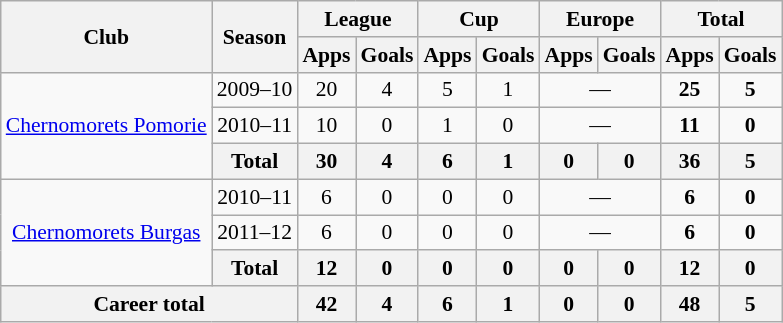<table class="wikitable" style="font-size:90%; text-align: center">
<tr>
<th rowspan="2">Club</th>
<th rowspan="2">Season</th>
<th colspan="2">League</th>
<th colspan="2">Cup</th>
<th colspan="2">Europe</th>
<th colspan="2">Total</th>
</tr>
<tr>
<th>Apps</th>
<th>Goals</th>
<th>Apps</th>
<th>Goals</th>
<th>Apps</th>
<th>Goals</th>
<th>Apps</th>
<th>Goals</th>
</tr>
<tr>
<td rowspan="3"><a href='#'>Chernomorets Pomorie</a></td>
<td>2009–10</td>
<td>20</td>
<td>4</td>
<td>5</td>
<td>1</td>
<td colspan="2">—</td>
<td><strong>25</strong></td>
<td><strong>5</strong></td>
</tr>
<tr>
<td>2010–11</td>
<td>10</td>
<td>0</td>
<td>1</td>
<td>0</td>
<td colspan="2">—</td>
<td><strong>11</strong></td>
<td><strong>0</strong></td>
</tr>
<tr>
<th colspan=1>Total</th>
<th>30</th>
<th>4</th>
<th>6</th>
<th>1</th>
<th>0</th>
<th>0</th>
<th>36</th>
<th>5</th>
</tr>
<tr>
<td rowspan="3"><a href='#'>Chernomorets Burgas</a></td>
<td>2010–11</td>
<td>6</td>
<td>0</td>
<td>0</td>
<td>0</td>
<td colspan="2">—</td>
<td><strong>6</strong></td>
<td><strong>0</strong></td>
</tr>
<tr>
<td>2011–12</td>
<td>6</td>
<td>0</td>
<td>0</td>
<td>0</td>
<td colspan="2">—</td>
<td><strong>6</strong></td>
<td><strong>0</strong></td>
</tr>
<tr>
<th colspan=1>Total</th>
<th>12</th>
<th>0</th>
<th>0</th>
<th>0</th>
<th>0</th>
<th>0</th>
<th>12</th>
<th>0</th>
</tr>
<tr>
<th colspan=2>Career total</th>
<th>42</th>
<th>4</th>
<th>6</th>
<th>1</th>
<th>0</th>
<th>0</th>
<th>48</th>
<th>5</th>
</tr>
</table>
